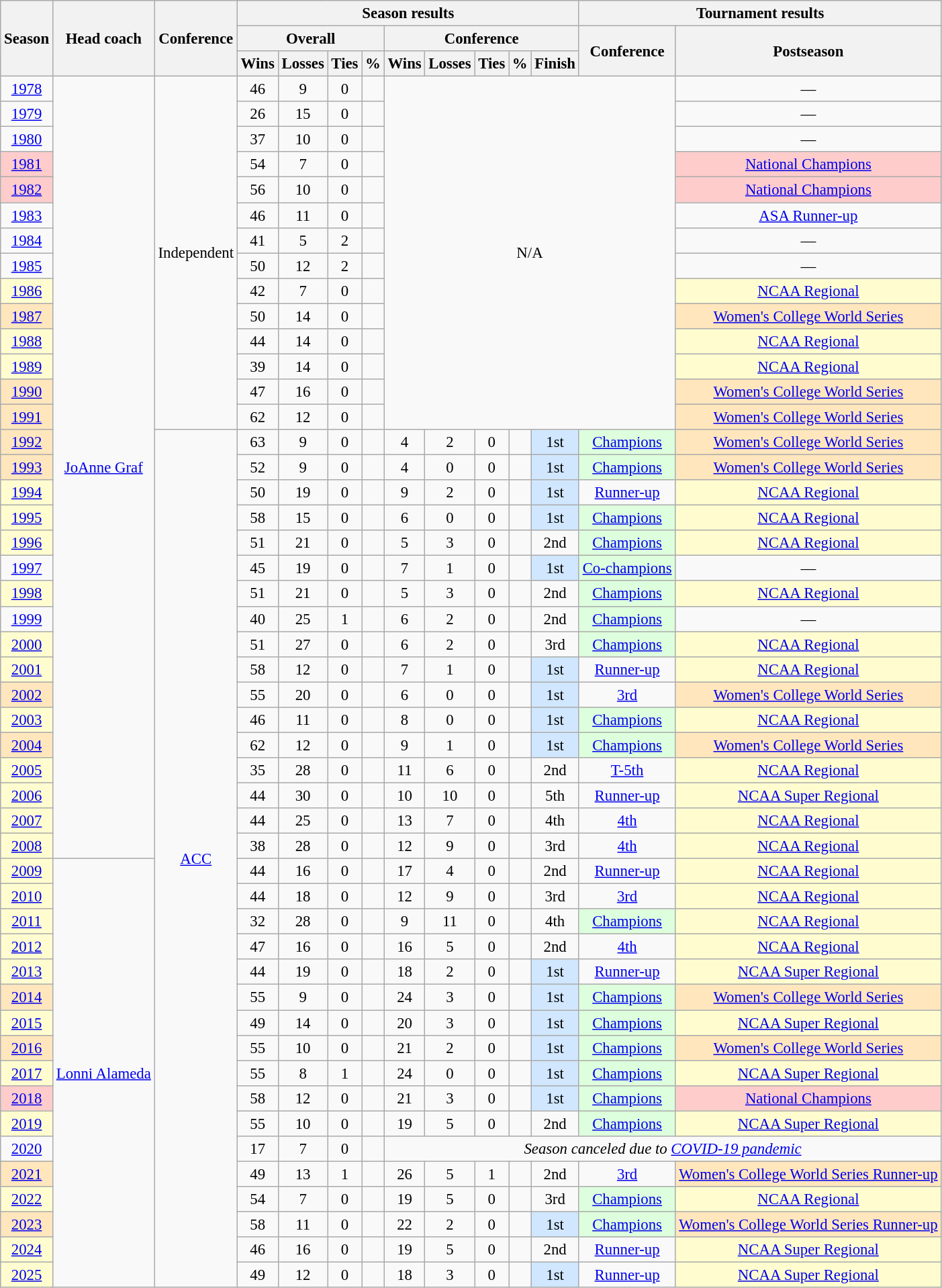<table class="wikitable" style="font-size: 95%; text-align:center;">
<tr>
<th rowspan=3>Season</th>
<th rowspan=3>Head coach</th>
<th rowspan=3>Conference</th>
<th colspan=9>Season results</th>
<th colspan=2>Tournament results</th>
</tr>
<tr>
<th colspan=4>Overall</th>
<th colspan=5>Conference</th>
<th rowspan=2>Conference</th>
<th rowspan=2>Postseason</th>
</tr>
<tr>
<th>Wins</th>
<th>Losses</th>
<th>Ties</th>
<th>%</th>
<th>Wins</th>
<th>Losses</th>
<th>Ties</th>
<th>%</th>
<th>Finish</th>
</tr>
<tr>
<td><a href='#'>1978</a></td>
<td rowspan=31><a href='#'>JoAnne Graf</a></td>
<td rowspan=14>Independent</td>
<td>46</td>
<td>9</td>
<td>0</td>
<td></td>
<td rowspan=14 colspan=6>N/A</td>
<td>—</td>
</tr>
<tr>
<td><a href='#'>1979</a></td>
<td>26</td>
<td>15</td>
<td>0</td>
<td></td>
<td>—</td>
</tr>
<tr>
<td><a href='#'>1980</a></td>
<td>37</td>
<td>10</td>
<td>0</td>
<td></td>
<td>—</td>
</tr>
<tr>
<td bgcolor=FFCCCC><a href='#'>1981</a></td>
<td>54</td>
<td>7</td>
<td>0</td>
<td></td>
<td bgcolor=FFCCCC><a href='#'>National Champions</a></td>
</tr>
<tr>
<td bgcolor=FFCCCC><a href='#'>1982</a></td>
<td>56</td>
<td>10</td>
<td>0</td>
<td></td>
<td bgcolor=FFCCCC><a href='#'>National Champions</a></td>
</tr>
<tr>
<td><a href='#'>1983</a></td>
<td>46</td>
<td>11</td>
<td>0</td>
<td></td>
<td><a href='#'>ASA Runner-up</a></td>
</tr>
<tr>
<td><a href='#'>1984</a></td>
<td>41</td>
<td>5</td>
<td>2</td>
<td></td>
<td>—</td>
</tr>
<tr>
<td><a href='#'>1985</a></td>
<td>50</td>
<td>12</td>
<td>2</td>
<td></td>
<td>—</td>
</tr>
<tr>
<td bgcolor=FFFDD0><a href='#'>1986</a></td>
<td>42</td>
<td>7</td>
<td>0</td>
<td></td>
<td bgcolor=FFFDD0><a href='#'>NCAA Regional</a></td>
</tr>
<tr>
<td bgcolor=FFE6BD><a href='#'>1987</a></td>
<td>50</td>
<td>14</td>
<td>0</td>
<td></td>
<td bgcolor=FFE6BD><a href='#'>Women's College World Series</a></td>
</tr>
<tr>
<td bgcolor=FFFDD0><a href='#'>1988</a></td>
<td>44</td>
<td>14</td>
<td>0</td>
<td></td>
<td bgcolor=FFFDD0><a href='#'>NCAA Regional</a></td>
</tr>
<tr>
<td bgcolor=FFFDD0><a href='#'>1989</a></td>
<td>39</td>
<td>14</td>
<td>0</td>
<td></td>
<td bgcolor=FFFDD0><a href='#'>NCAA Regional</a></td>
</tr>
<tr>
<td bgcolor=FFE6BD><a href='#'>1990</a></td>
<td>47</td>
<td>16</td>
<td>0</td>
<td></td>
<td bgcolor=FFE6BD><a href='#'>Women's College World Series</a></td>
</tr>
<tr>
<td bgcolor=FFE6BD><a href='#'>1991</a></td>
<td>62</td>
<td>12</td>
<td>0</td>
<td></td>
<td bgcolor=FFE6BD><a href='#'>Women's College World Series</a></td>
</tr>
<tr>
<td bgcolor=FFE6BD><a href='#'>1992</a></td>
<td rowspan=34><a href='#'>ACC</a></td>
<td>63</td>
<td>9</td>
<td>0</td>
<td></td>
<td>4</td>
<td>2</td>
<td>0</td>
<td></td>
<td bgcolor=D0E7FF>1st</td>
<td bgcolor=DDFFDD><a href='#'>Champions</a></td>
<td bgcolor=FFE6BD><a href='#'>Women's College World Series</a></td>
</tr>
<tr>
<td bgcolor=FFE6BD><a href='#'>1993</a></td>
<td>52</td>
<td>9</td>
<td>0</td>
<td></td>
<td>4</td>
<td>0</td>
<td>0</td>
<td></td>
<td bgcolor=D0E7FF>1st</td>
<td bgcolor=DDFFDD><a href='#'>Champions</a></td>
<td bgcolor=FFE6BD><a href='#'>Women's College World Series</a></td>
</tr>
<tr>
<td bgcolor=FFFDD0><a href='#'>1994</a></td>
<td>50</td>
<td>19</td>
<td>0</td>
<td></td>
<td>9</td>
<td>2</td>
<td>0</td>
<td></td>
<td bgcolor=D0E7FF>1st</td>
<td><a href='#'>Runner-up</a></td>
<td bgcolor=FFFDD0><a href='#'>NCAA Regional</a></td>
</tr>
<tr>
<td bgcolor=FFFDD0><a href='#'>1995</a></td>
<td>58</td>
<td>15</td>
<td>0</td>
<td></td>
<td>6</td>
<td>0</td>
<td>0</td>
<td></td>
<td bgcolor=D0E7FF>1st</td>
<td bgcolor=DDFFDD><a href='#'>Champions</a></td>
<td bgcolor=FFFDD0><a href='#'>NCAA Regional</a></td>
</tr>
<tr>
<td bgcolor=FFFDD0><a href='#'>1996</a></td>
<td>51</td>
<td>21</td>
<td>0</td>
<td></td>
<td>5</td>
<td>3</td>
<td>0</td>
<td></td>
<td>2nd</td>
<td bgcolor=DDFFDD><a href='#'>Champions</a></td>
<td bgcolor=FFFDD0><a href='#'>NCAA Regional</a></td>
</tr>
<tr>
<td><a href='#'>1997</a></td>
<td>45</td>
<td>19</td>
<td>0</td>
<td></td>
<td>7</td>
<td>1</td>
<td>0</td>
<td></td>
<td bgcolor=D0E7FF>1st</td>
<td bgcolor=DDFFDD><a href='#'>Co-champions</a></td>
<td>—</td>
</tr>
<tr>
<td bgcolor=FFFDD0><a href='#'>1998</a></td>
<td>51</td>
<td>21</td>
<td>0</td>
<td></td>
<td>5</td>
<td>3</td>
<td>0</td>
<td></td>
<td>2nd</td>
<td bgcolor=DDFFDD><a href='#'>Champions</a></td>
<td bgcolor=FFFDD0><a href='#'>NCAA Regional</a></td>
</tr>
<tr>
<td><a href='#'>1999</a></td>
<td>40</td>
<td>25</td>
<td>1</td>
<td></td>
<td>6</td>
<td>2</td>
<td>0</td>
<td></td>
<td>2nd</td>
<td bgcolor=DDFFDD><a href='#'>Champions</a></td>
<td>—</td>
</tr>
<tr>
<td bgcolor=FFFDD0><a href='#'>2000</a></td>
<td>51</td>
<td>27</td>
<td>0</td>
<td></td>
<td>6</td>
<td>2</td>
<td>0</td>
<td></td>
<td>3rd</td>
<td bgcolor=DDFFDD><a href='#'>Champions</a></td>
<td bgcolor=FFFDD0><a href='#'>NCAA Regional</a></td>
</tr>
<tr>
<td bgcolor=FFFDD0><a href='#'>2001</a></td>
<td>58</td>
<td>12</td>
<td>0</td>
<td></td>
<td>7</td>
<td>1</td>
<td>0</td>
<td></td>
<td bgcolor=D0E7FF>1st</td>
<td><a href='#'>Runner-up</a></td>
<td bgcolor=FFFDD0><a href='#'>NCAA Regional</a></td>
</tr>
<tr>
<td bgcolor=FFE6BD><a href='#'>2002</a></td>
<td>55</td>
<td>20</td>
<td>0</td>
<td></td>
<td>6</td>
<td>0</td>
<td>0</td>
<td></td>
<td bgcolor=D0E7FF>1st</td>
<td><a href='#'>3rd</a></td>
<td bgcolor=FFE6BD><a href='#'>Women's College World Series</a></td>
</tr>
<tr>
<td bgcolor=FFFDD0><a href='#'>2003</a></td>
<td>46</td>
<td>11</td>
<td>0</td>
<td></td>
<td>8</td>
<td>0</td>
<td>0</td>
<td></td>
<td bgcolor=D0E7FF>1st</td>
<td bgcolor=DDFFDD><a href='#'>Champions</a></td>
<td bgcolor=FFFDD0><a href='#'>NCAA Regional</a></td>
</tr>
<tr>
<td bgcolor=FFE6BD><a href='#'>2004</a></td>
<td>62</td>
<td>12</td>
<td>0</td>
<td></td>
<td>9</td>
<td>1</td>
<td>0</td>
<td></td>
<td bgcolor=D0E7FF>1st</td>
<td bgcolor=DDFFDD><a href='#'>Champions</a></td>
<td bgcolor=FFE6BD><a href='#'>Women's College World Series</a></td>
</tr>
<tr>
<td bgcolor=FFFDD0><a href='#'>2005</a></td>
<td>35</td>
<td>28</td>
<td>0</td>
<td></td>
<td>11</td>
<td>6</td>
<td>0</td>
<td></td>
<td>2nd</td>
<td><a href='#'>T-5th</a></td>
<td bgcolor=FFFDD0><a href='#'>NCAA Regional</a></td>
</tr>
<tr>
<td bgcolor=FFFDD0><a href='#'>2006</a></td>
<td>44</td>
<td>30</td>
<td>0</td>
<td></td>
<td>10</td>
<td>10</td>
<td>0</td>
<td></td>
<td>5th</td>
<td><a href='#'>Runner-up</a></td>
<td bgcolor=FFFDD0><a href='#'>NCAA Super Regional</a></td>
</tr>
<tr>
<td bgcolor=FFFDD0><a href='#'>2007</a></td>
<td>44</td>
<td>25</td>
<td>0</td>
<td></td>
<td>13</td>
<td>7</td>
<td>0</td>
<td></td>
<td>4th</td>
<td><a href='#'>4th</a></td>
<td bgcolor=FFFDD0><a href='#'>NCAA Regional</a></td>
</tr>
<tr>
<td bgcolor=FFFDD0><a href='#'>2008</a></td>
<td>38</td>
<td>28</td>
<td>0</td>
<td></td>
<td>12</td>
<td>9</td>
<td>0</td>
<td></td>
<td>3rd</td>
<td><a href='#'>4th</a></td>
<td bgcolor=FFFDD0><a href='#'>NCAA Regional</a></td>
</tr>
<tr>
<td bgcolor=FFFDD0><a href='#'>2009</a></td>
<td rowspan=17><a href='#'>Lonni Alameda</a></td>
<td>44</td>
<td>16</td>
<td>0</td>
<td></td>
<td>17</td>
<td>4</td>
<td>0</td>
<td></td>
<td>2nd</td>
<td><a href='#'>Runner-up</a></td>
<td bgcolor=FFFDD0><a href='#'>NCAA Regional</a></td>
</tr>
<tr>
<td bgcolor=FFFDD0><a href='#'>2010</a></td>
<td>44</td>
<td>18</td>
<td>0</td>
<td></td>
<td>12</td>
<td>9</td>
<td>0</td>
<td></td>
<td>3rd</td>
<td><a href='#'>3rd</a></td>
<td bgcolor=FFFDD0><a href='#'>NCAA Regional</a></td>
</tr>
<tr>
<td bgcolor=FFFDD0><a href='#'>2011</a></td>
<td>32</td>
<td>28</td>
<td>0</td>
<td></td>
<td>9</td>
<td>11</td>
<td>0</td>
<td></td>
<td>4th</td>
<td bgcolor=DDFFDD><a href='#'>Champions</a></td>
<td bgcolor=FFFDD0><a href='#'>NCAA Regional</a></td>
</tr>
<tr>
<td bgcolor=FFFDD0><a href='#'>2012</a></td>
<td>47</td>
<td>16</td>
<td>0</td>
<td></td>
<td>16</td>
<td>5</td>
<td>0</td>
<td></td>
<td>2nd</td>
<td><a href='#'>4th</a></td>
<td bgcolor=FFFDD0><a href='#'>NCAA Regional</a></td>
</tr>
<tr>
<td bgcolor=FFFDD0><a href='#'>2013</a></td>
<td>44</td>
<td>19</td>
<td>0</td>
<td></td>
<td>18</td>
<td>2</td>
<td>0</td>
<td></td>
<td bgcolor=D0E7FF>1st</td>
<td><a href='#'>Runner-up</a></td>
<td bgcolor=FFFDD0><a href='#'>NCAA Super Regional</a></td>
</tr>
<tr>
<td bgcolor=FFE6BD><a href='#'>2014</a></td>
<td>55</td>
<td>9</td>
<td>0</td>
<td></td>
<td>24</td>
<td>3</td>
<td>0</td>
<td></td>
<td bgcolor=D0E7FF>1st</td>
<td bgcolor=DDFFDD><a href='#'>Champions</a></td>
<td bgcolor=FFE6BD><a href='#'>Women's College World Series</a></td>
</tr>
<tr>
<td bgcolor=FFFDD0><a href='#'>2015</a></td>
<td>49</td>
<td>14</td>
<td>0</td>
<td></td>
<td>20</td>
<td>3</td>
<td>0</td>
<td></td>
<td bgcolor=D0E7FF>1st</td>
<td bgcolor=DDFFDD><a href='#'>Champions</a></td>
<td bgcolor=FFFDD0><a href='#'>NCAA Super Regional</a></td>
</tr>
<tr>
<td bgcolor=FFE6BD><a href='#'>2016</a></td>
<td>55</td>
<td>10</td>
<td>0</td>
<td></td>
<td>21</td>
<td>2</td>
<td>0</td>
<td></td>
<td bgcolor=D0E7FF>1st</td>
<td bgcolor=DDFFDD><a href='#'>Champions</a></td>
<td bgcolor=FFE6BD><a href='#'>Women's College World Series</a></td>
</tr>
<tr>
<td bgcolor=FFFDD0><a href='#'>2017</a></td>
<td>55</td>
<td>8</td>
<td>1</td>
<td></td>
<td>24</td>
<td>0</td>
<td>0</td>
<td></td>
<td bgcolor=D0E7FF>1st</td>
<td bgcolor=DDFFDD><a href='#'>Champions</a></td>
<td bgcolor=FFFDD0><a href='#'>NCAA Super Regional</a></td>
</tr>
<tr>
<td bgcolor=FFCCCC><a href='#'>2018</a></td>
<td>58</td>
<td>12</td>
<td>0</td>
<td></td>
<td>21</td>
<td>3</td>
<td>0</td>
<td></td>
<td bgcolor=D0E7FF>1st</td>
<td bgcolor=DDFFDD><a href='#'>Champions</a></td>
<td bgcolor=FFCCCC><a href='#'>National Champions</a></td>
</tr>
<tr>
<td bgcolor=FFFDD0><a href='#'>2019</a></td>
<td>55</td>
<td>10</td>
<td>0</td>
<td></td>
<td>19</td>
<td>5</td>
<td>0</td>
<td></td>
<td>2nd</td>
<td bgcolor=DDFFDD><a href='#'>Champions</a></td>
<td bgcolor=FFFDD0><a href='#'>NCAA Super Regional</a></td>
</tr>
<tr>
<td><a href='#'>2020</a></td>
<td>17</td>
<td>7</td>
<td>0</td>
<td></td>
<td colspan=7><em>Season canceled due to <a href='#'>COVID-19 pandemic</a></em></td>
</tr>
<tr>
<td bgcolor=FFE6BD><a href='#'>2021</a></td>
<td>49</td>
<td>13</td>
<td>1</td>
<td></td>
<td>26</td>
<td>5</td>
<td>1</td>
<td></td>
<td>2nd</td>
<td><a href='#'>3rd</a></td>
<td bgcolor=FFE6BD><a href='#'>Women's College World Series Runner-up</a></td>
</tr>
<tr>
<td bgcolor=FFFDD0><a href='#'>2022</a></td>
<td>54</td>
<td>7</td>
<td>0</td>
<td></td>
<td>19</td>
<td>5</td>
<td>0</td>
<td></td>
<td>3rd</td>
<td bgcolor=DDFFDD><a href='#'>Champions</a></td>
<td bgcolor=FFFDD0><a href='#'>NCAA Regional</a></td>
</tr>
<tr>
<td bgcolor=FFE6BD><a href='#'>2023</a></td>
<td>58</td>
<td>11</td>
<td>0</td>
<td></td>
<td>22</td>
<td>2</td>
<td>0</td>
<td></td>
<td bgcolor=D0E7FF>1st</td>
<td bgcolor=DDFFDD><a href='#'>Champions</a></td>
<td bgcolor=FFE6BD><a href='#'>Women's College World Series Runner-up</a></td>
</tr>
<tr>
<td bgcolor=FFFDD0><a href='#'>2024</a></td>
<td>46</td>
<td>16</td>
<td>0</td>
<td></td>
<td>19</td>
<td>5</td>
<td>0</td>
<td></td>
<td>2nd</td>
<td><a href='#'>Runner-up</a></td>
<td bgcolor=FFFDD0><a href='#'>NCAA Super Regional</a></td>
</tr>
<tr>
<td bgcolor=FFFDD0><a href='#'>2025</a></td>
<td>49</td>
<td>12</td>
<td>0</td>
<td></td>
<td>18</td>
<td>3</td>
<td>0</td>
<td></td>
<td bgcolor=D0E7FF>1st</td>
<td><a href='#'>Runner-up</a></td>
<td bgcolor=FFFDD0><a href='#'>NCAA Super Regional</a></td>
</tr>
</table>
